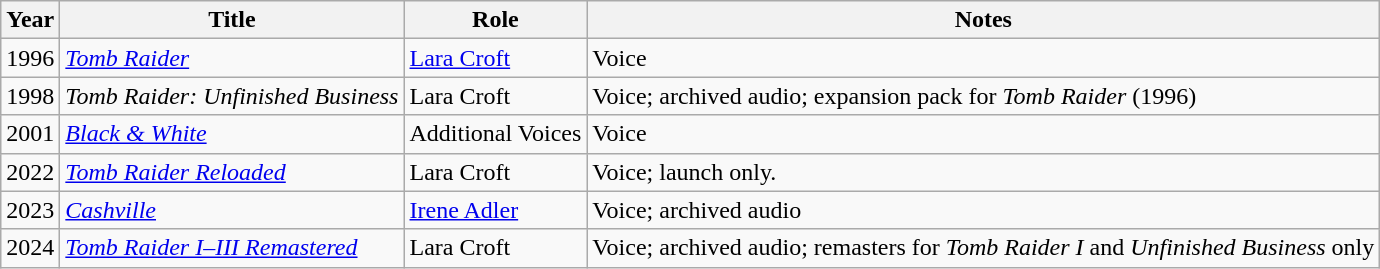<table class="wikitable sortable">
<tr>
<th>Year</th>
<th>Title</th>
<th>Role</th>
<th>Notes</th>
</tr>
<tr>
<td>1996</td>
<td><em><a href='#'>Tomb Raider</a></em></td>
<td><a href='#'>Lara Croft</a></td>
<td>Voice</td>
</tr>
<tr>
<td>1998</td>
<td><em>Tomb Raider: Unfinished Business</em></td>
<td>Lara Croft</td>
<td>Voice; archived audio; expansion pack for <em>Tomb Raider</em> (1996)</td>
</tr>
<tr>
<td>2001</td>
<td><em><a href='#'>Black & White</a></em></td>
<td>Additional Voices</td>
<td>Voice</td>
</tr>
<tr>
<td>2022</td>
<td><em><a href='#'>Tomb Raider Reloaded</a></em></td>
<td>Lara Croft</td>
<td>Voice; launch only.</td>
</tr>
<tr>
<td>2023</td>
<td><em><a href='#'>Cashville</a></em></td>
<td><a href='#'>Irene Adler</a></td>
<td>Voice; archived audio</td>
</tr>
<tr>
<td>2024</td>
<td><em><a href='#'>Tomb Raider I–III Remastered</a></em></td>
<td>Lara Croft</td>
<td>Voice; archived audio; remasters for <em>Tomb Raider I</em> and <em>Unfinished Business</em> only</td>
</tr>
</table>
